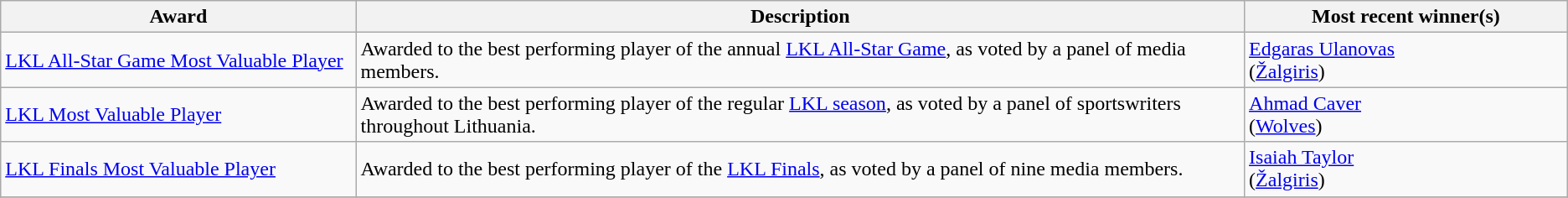<table class="wikitable sortable">
<tr>
<th width="22%">Award</th>
<th width="55%" class="unsortable">Description</th>
<th width="20%" class="unsortable">Most recent winner(s)</th>
</tr>
<tr>
<td><a href='#'>LKL All-Star Game Most Valuable Player</a></td>
<td>Awarded to the best performing player of the annual <a href='#'>LKL All-Star Game</a>, as voted by a panel of media members.</td>
<td> <a href='#'>Edgaras Ulanovas</a><br> (<a href='#'>Žalgiris</a>)</td>
</tr>
<tr>
<td><a href='#'>LKL Most Valuable Player</a></td>
<td>Awarded to the best performing player of the regular <a href='#'>LKL season</a>, as voted by a panel of sportswriters throughout Lithuania.</td>
<td> <a href='#'>Ahmad Caver</a><br> (<a href='#'>Wolves</a>)</td>
</tr>
<tr>
<td><a href='#'>LKL Finals Most Valuable Player</a></td>
<td>Awarded to the best performing player of the <a href='#'>LKL Finals</a>, as voted by a panel of nine media members.</td>
<td> <a href='#'>Isaiah Taylor</a><br> (<a href='#'>Žalgiris</a>)</td>
</tr>
<tr>
</tr>
</table>
